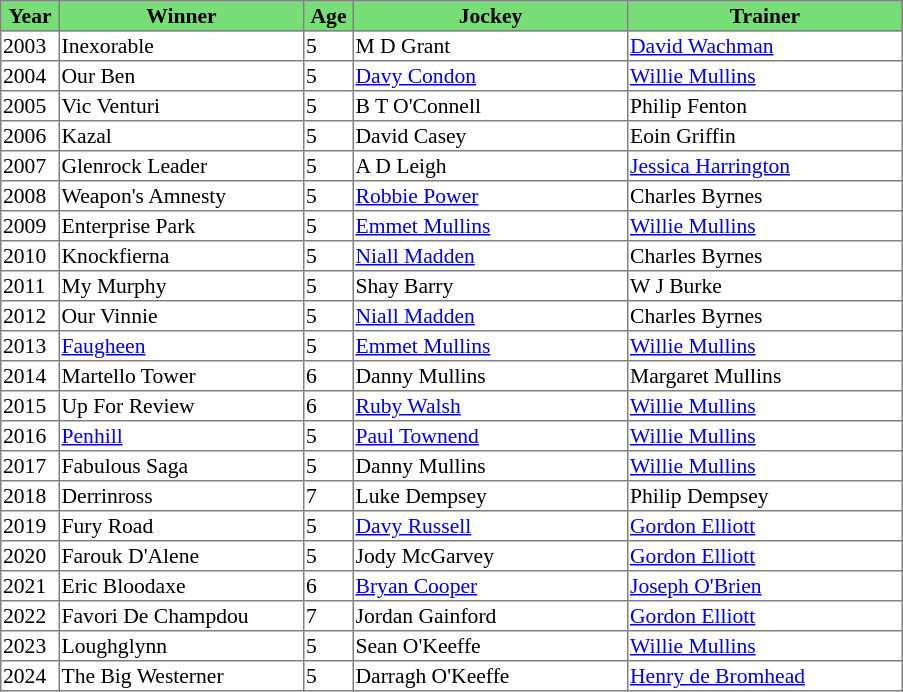<table class = "sortable" | border="1"  style="border-collapse: collapse; font-size:90%">
<tr bgcolor="#77dd77" align="center">
<th style="width:36px"><strong>Year</strong></th>
<th style="width:160px"><strong>Winner</strong></th>
<th style="width:30px"><strong>Age</strong></th>
<th style="width:180px"><strong>Jockey</strong></th>
<th style="width:180px"><strong>Trainer</strong></th>
</tr>
<tr>
<td>2003</td>
<td>Inexorable</td>
<td>5</td>
<td>M D Grant</td>
<td><a href='#'>David Wachman</a></td>
</tr>
<tr>
<td>2004</td>
<td>Our Ben</td>
<td>5</td>
<td><a href='#'>Davy Condon</a></td>
<td><a href='#'>Willie Mullins</a></td>
</tr>
<tr>
<td>2005</td>
<td>Vic Venturi</td>
<td>5</td>
<td>B T O'Connell</td>
<td>Philip Fenton</td>
</tr>
<tr>
<td>2006</td>
<td>Kazal</td>
<td>5</td>
<td>David Casey</td>
<td>Eoin Griffin</td>
</tr>
<tr>
<td>2007</td>
<td>Glenrock Leader</td>
<td>5</td>
<td>A D Leigh</td>
<td><a href='#'>Jessica Harrington</a></td>
</tr>
<tr>
<td>2008</td>
<td>Weapon's Amnesty</td>
<td>5</td>
<td><a href='#'>Robbie Power</a></td>
<td>Charles Byrnes</td>
</tr>
<tr>
<td>2009</td>
<td>Enterprise Park</td>
<td>5</td>
<td><a href='#'>Emmet Mullins</a></td>
<td><a href='#'>Willie Mullins</a></td>
</tr>
<tr>
<td>2010</td>
<td>Knockfierna</td>
<td>5</td>
<td><a href='#'>Niall Madden</a></td>
<td>Charles Byrnes</td>
</tr>
<tr>
<td>2011</td>
<td>My Murphy</td>
<td>5</td>
<td>Shay Barry</td>
<td>W J Burke</td>
</tr>
<tr>
<td>2012</td>
<td>Our Vinnie</td>
<td>5</td>
<td><a href='#'>Niall Madden</a></td>
<td>Charles Byrnes</td>
</tr>
<tr>
<td>2013</td>
<td><a href='#'>Faugheen</a></td>
<td>5</td>
<td><a href='#'>Emmet Mullins</a></td>
<td><a href='#'>Willie Mullins</a></td>
</tr>
<tr>
<td>2014</td>
<td>Martello Tower</td>
<td>6</td>
<td>Danny Mullins</td>
<td>Margaret Mullins</td>
</tr>
<tr>
<td>2015</td>
<td>Up For Review</td>
<td>6</td>
<td><a href='#'>Ruby Walsh</a></td>
<td><a href='#'>Willie Mullins</a></td>
</tr>
<tr>
<td>2016</td>
<td><a href='#'>Penhill</a></td>
<td>5</td>
<td><a href='#'>Paul Townend</a></td>
<td><a href='#'>Willie Mullins</a></td>
</tr>
<tr>
<td>2017</td>
<td>Fabulous Saga</td>
<td>5</td>
<td>Danny Mullins</td>
<td><a href='#'>Willie Mullins</a></td>
</tr>
<tr>
<td>2018</td>
<td>Derrinross</td>
<td>7</td>
<td>Luke Dempsey</td>
<td>Philip Dempsey</td>
</tr>
<tr>
<td>2019</td>
<td>Fury Road</td>
<td>5</td>
<td><a href='#'>Davy Russell</a></td>
<td><a href='#'>Gordon Elliott</a></td>
</tr>
<tr>
<td>2020</td>
<td>Farouk D'Alene</td>
<td>5</td>
<td>Jody McGarvey</td>
<td><a href='#'>Gordon Elliott</a></td>
</tr>
<tr>
<td>2021</td>
<td>Eric Bloodaxe</td>
<td>6</td>
<td><a href='#'>Bryan Cooper</a></td>
<td><a href='#'>Joseph O'Brien</a></td>
</tr>
<tr>
<td>2022</td>
<td>Favori De Champdou</td>
<td>7</td>
<td>Jordan Gainford</td>
<td><a href='#'>Gordon Elliott</a></td>
</tr>
<tr>
<td>2023</td>
<td>Loughglynn</td>
<td>5</td>
<td>Sean O'Keeffe</td>
<td><a href='#'>Willie Mullins</a></td>
</tr>
<tr>
<td>2024</td>
<td>The Big Westerner</td>
<td>5</td>
<td>Darragh O'Keeffe</td>
<td><a href='#'>Henry de Bromhead</a></td>
</tr>
</table>
